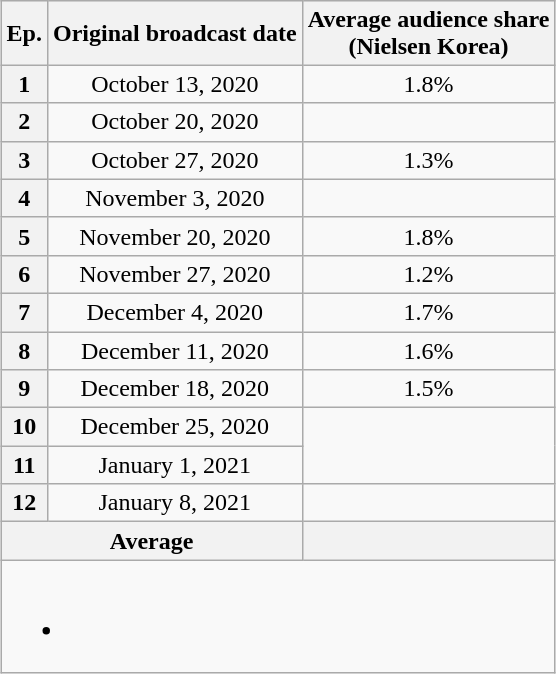<table class="wikitable" style="text-align:center;max-width:450px; margin-left: auto; margin-right: auto; border: none;">
<tr>
</tr>
<tr>
<th>Ep.</th>
<th>Original broadcast date</th>
<th>Average audience share<br>(Nielsen Korea)</th>
</tr>
<tr>
<th>1</th>
<td>October 13, 2020</td>
<td>1.8%</td>
</tr>
<tr>
<th>2</th>
<td>October 20, 2020</td>
<td></td>
</tr>
<tr>
<th>3</th>
<td>October 27, 2020</td>
<td>1.3%</td>
</tr>
<tr>
<th>4</th>
<td>November 3, 2020</td>
<td></td>
</tr>
<tr>
<th>5</th>
<td>November 20, 2020</td>
<td>1.8%</td>
</tr>
<tr>
<th>6</th>
<td>November 27, 2020</td>
<td>1.2%</td>
</tr>
<tr>
<th>7</th>
<td>December 4, 2020</td>
<td>1.7%</td>
</tr>
<tr>
<th>8</th>
<td>December 11, 2020</td>
<td>1.6%</td>
</tr>
<tr>
<th>9</th>
<td>December 18, 2020</td>
<td>1.5%</td>
</tr>
<tr>
<th>10</th>
<td>December 25, 2020</td>
<td rowspan=2></td>
</tr>
<tr>
<th>11</th>
<td>January 1, 2021</td>
</tr>
<tr>
<th>12</th>
<td>January 8, 2021</td>
<td></td>
</tr>
<tr>
<th colspan="2">Average</th>
<th></th>
</tr>
<tr>
<td colspan="4"><br><ul><li></li></ul></td>
</tr>
</table>
